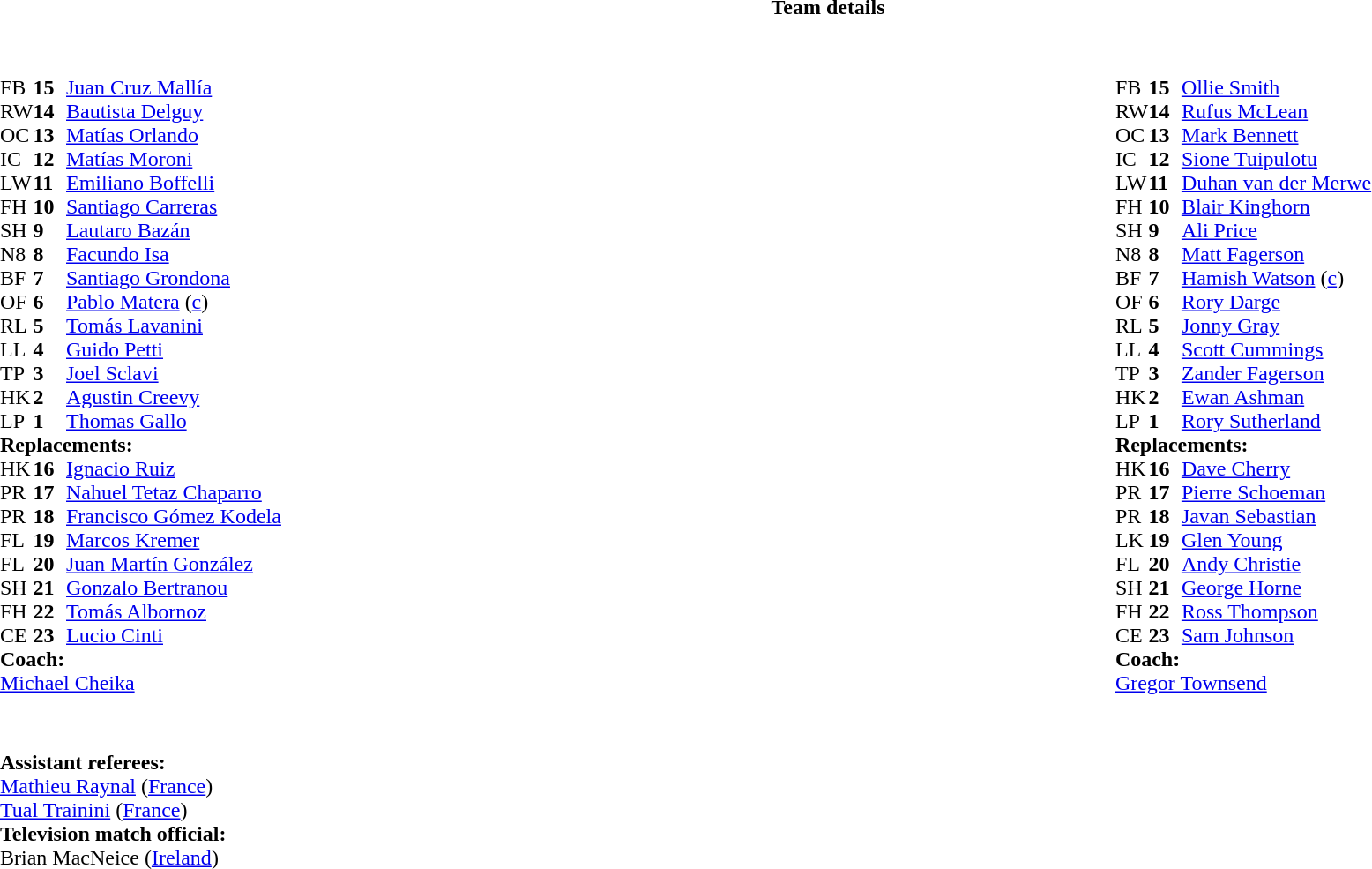<table border="0" style="width:100%;" class="collapsible collapsed">
<tr>
<th>Team details</th>
</tr>
<tr>
<td><br><table style="width:100%">
<tr>
<td style="vertical-align:top;width:50%"><br><table cellspacing="0" cellpadding="0">
<tr>
<th width="25"></th>
<th width="25"></th>
</tr>
<tr>
<td>FB</td>
<td><strong>15</strong></td>
<td><a href='#'>Juan Cruz Mallía</a></td>
</tr>
<tr>
<td>RW</td>
<td><strong>14</strong></td>
<td><a href='#'>Bautista Delguy</a></td>
<td></td>
<td></td>
</tr>
<tr>
<td>OC</td>
<td><strong>13</strong></td>
<td><a href='#'>Matías Orlando</a></td>
</tr>
<tr>
<td>IC</td>
<td><strong>12</strong></td>
<td><a href='#'>Matías Moroni</a></td>
</tr>
<tr>
<td>LW</td>
<td><strong>11</strong></td>
<td><a href='#'>Emiliano Boffelli</a></td>
</tr>
<tr>
<td>FH</td>
<td><strong>10</strong></td>
<td><a href='#'>Santiago Carreras</a></td>
</tr>
<tr>
<td>SH</td>
<td><strong>9</strong></td>
<td><a href='#'>Lautaro Bazán</a></td>
<td></td>
<td></td>
</tr>
<tr>
<td>N8</td>
<td><strong>8</strong></td>
<td><a href='#'>Facundo Isa</a></td>
<td></td>
<td></td>
</tr>
<tr>
<td>BF</td>
<td><strong>7</strong></td>
<td><a href='#'>Santiago Grondona</a></td>
</tr>
<tr>
<td>OF</td>
<td><strong>6</strong></td>
<td><a href='#'>Pablo Matera</a> (<a href='#'>c</a>)</td>
</tr>
<tr>
<td>RL</td>
<td><strong>5</strong></td>
<td><a href='#'>Tomás Lavanini</a></td>
<td></td>
<td></td>
</tr>
<tr>
<td>LL</td>
<td><strong>4</strong></td>
<td><a href='#'>Guido Petti</a></td>
</tr>
<tr>
<td>TP</td>
<td><strong>3</strong></td>
<td><a href='#'>Joel Sclavi</a></td>
<td></td>
<td></td>
</tr>
<tr>
<td>HK</td>
<td><strong>2</strong></td>
<td><a href='#'>Agustin Creevy</a></td>
<td></td>
<td></td>
</tr>
<tr>
<td>LP</td>
<td><strong>1</strong></td>
<td><a href='#'>Thomas Gallo</a></td>
<td></td>
<td></td>
</tr>
<tr>
<td colspan="3"><strong>Replacements:</strong></td>
</tr>
<tr>
<td>HK</td>
<td><strong>16</strong></td>
<td><a href='#'>Ignacio Ruiz</a></td>
<td></td>
<td></td>
</tr>
<tr>
<td>PR</td>
<td><strong>17</strong></td>
<td><a href='#'>Nahuel Tetaz Chaparro </a></td>
<td></td>
<td></td>
</tr>
<tr>
<td>PR</td>
<td><strong>18</strong></td>
<td><a href='#'>Francisco Gómez Kodela</a></td>
<td></td>
<td></td>
</tr>
<tr>
<td>FL</td>
<td><strong>19</strong></td>
<td><a href='#'>Marcos Kremer</a></td>
<td></td>
<td></td>
</tr>
<tr>
<td>FL</td>
<td><strong>20</strong></td>
<td><a href='#'>Juan Martín González</a></td>
<td></td>
<td></td>
</tr>
<tr>
<td>SH</td>
<td><strong>21</strong></td>
<td><a href='#'>Gonzalo Bertranou</a></td>
<td></td>
<td></td>
</tr>
<tr>
<td>FH</td>
<td><strong>22</strong></td>
<td><a href='#'>Tomás Albornoz</a></td>
</tr>
<tr>
<td>CE</td>
<td><strong>23</strong></td>
<td><a href='#'>Lucio Cinti</a></td>
<td></td>
<td></td>
</tr>
<tr>
<td colspan="3"><strong>Coach:</strong></td>
</tr>
<tr>
<td colspan="3"> <a href='#'>Michael Cheika</a></td>
</tr>
</table>
</td>
<td style="vertical-align:top;width:50%"><br><table cellspacing="0" cellpadding="0" style="margin:auto">
<tr>
<th width="25"></th>
<th width="25"></th>
</tr>
<tr>
<td>FB</td>
<td><strong>15</strong></td>
<td><a href='#'>Ollie Smith</a></td>
<td></td>
<td></td>
</tr>
<tr>
<td>RW</td>
<td><strong>14</strong></td>
<td><a href='#'>Rufus McLean</a></td>
</tr>
<tr>
<td>OC</td>
<td><strong>13</strong></td>
<td><a href='#'>Mark Bennett</a></td>
</tr>
<tr>
<td>IC</td>
<td><strong>12</strong></td>
<td><a href='#'>Sione Tuipulotu</a></td>
</tr>
<tr>
<td>LW</td>
<td><strong>11</strong></td>
<td><a href='#'>Duhan van der Merwe</a></td>
</tr>
<tr>
<td>FH</td>
<td><strong>10</strong></td>
<td><a href='#'>Blair Kinghorn</a></td>
</tr>
<tr>
<td>SH</td>
<td><strong>9</strong></td>
<td><a href='#'>Ali Price</a></td>
</tr>
<tr>
<td>N8</td>
<td><strong>8</strong></td>
<td><a href='#'>Matt Fagerson</a></td>
</tr>
<tr>
<td>BF</td>
<td><strong>7</strong></td>
<td><a href='#'>Hamish Watson</a> (<a href='#'>c</a>)</td>
<td></td>
<td></td>
</tr>
<tr>
<td>OF</td>
<td><strong>6</strong></td>
<td><a href='#'>Rory Darge</a></td>
</tr>
<tr>
<td>RL</td>
<td><strong>5</strong></td>
<td><a href='#'>Jonny Gray</a></td>
</tr>
<tr>
<td>LL</td>
<td><strong>4</strong></td>
<td><a href='#'>Scott Cummings</a></td>
<td></td>
<td></td>
</tr>
<tr>
<td>TP</td>
<td><strong>3</strong></td>
<td><a href='#'>Zander Fagerson</a></td>
</tr>
<tr>
<td>HK</td>
<td><strong>2</strong></td>
<td><a href='#'>Ewan Ashman</a></td>
<td></td>
<td></td>
</tr>
<tr>
<td>LP</td>
<td><strong>1</strong></td>
<td><a href='#'>Rory Sutherland</a></td>
<td></td>
<td></td>
</tr>
<tr>
<td colspan="3"><strong>Replacements:</strong></td>
</tr>
<tr>
<td>HK</td>
<td><strong>16</strong></td>
<td><a href='#'>Dave Cherry</a></td>
<td></td>
<td></td>
</tr>
<tr>
<td>PR</td>
<td><strong>17</strong></td>
<td><a href='#'>Pierre Schoeman</a></td>
<td></td>
<td></td>
</tr>
<tr>
<td>PR</td>
<td><strong>18</strong></td>
<td><a href='#'>Javan Sebastian</a></td>
</tr>
<tr>
<td>LK</td>
<td><strong>19</strong></td>
<td><a href='#'>Glen Young</a></td>
<td></td>
<td></td>
</tr>
<tr>
<td>FL</td>
<td><strong>20</strong></td>
<td><a href='#'>Andy Christie</a></td>
<td></td>
<td></td>
</tr>
<tr>
<td>SH</td>
<td><strong>21</strong></td>
<td><a href='#'>George Horne</a></td>
</tr>
<tr>
<td>FH</td>
<td><strong>22</strong></td>
<td><a href='#'>Ross Thompson</a></td>
<td></td>
<td></td>
</tr>
<tr>
<td>CE</td>
<td><strong>23</strong></td>
<td><a href='#'>Sam Johnson</a></td>
</tr>
<tr>
<td colspan="3"><strong>Coach:</strong></td>
</tr>
<tr>
<td colspan="3"> <a href='#'>Gregor Townsend</a></td>
</tr>
</table>
</td>
</tr>
</table>
<table style="width:100%">
<tr>
<td><br><br><strong>Assistant referees:</strong>
<br><a href='#'>Mathieu Raynal</a> (<a href='#'>France</a>)
<br><a href='#'>Tual Trainini</a> (<a href='#'>France</a>)
<br><strong>Television match official:</strong>
<br>Brian MacNeice (<a href='#'>Ireland</a>)</td>
</tr>
</table>
</td>
</tr>
</table>
